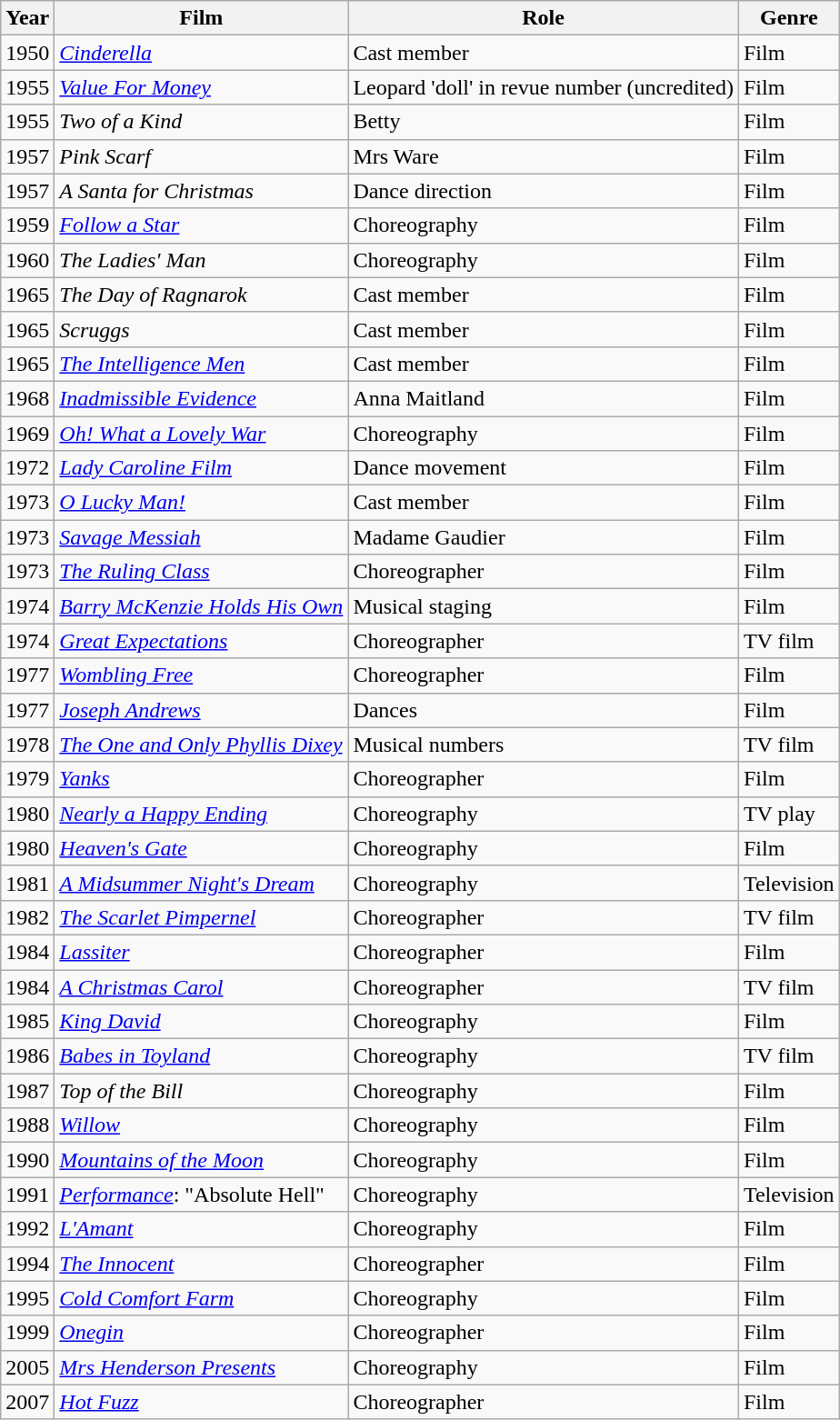<table class="wikitable">
<tr>
<th>Year</th>
<th>Film</th>
<th>Role</th>
<th>Genre</th>
</tr>
<tr>
<td>1950</td>
<td><em><a href='#'>Cinderella</a></em></td>
<td>Cast member</td>
<td>Film</td>
</tr>
<tr>
<td>1955</td>
<td><em><a href='#'>Value For Money</a></em></td>
<td>Leopard 'doll' in revue number (uncredited)</td>
<td>Film</td>
</tr>
<tr>
<td>1955</td>
<td><em>Two of a Kind</em></td>
<td>Betty</td>
<td>Film</td>
</tr>
<tr>
<td>1957</td>
<td><em>Pink Scarf</em></td>
<td>Mrs Ware</td>
<td>Film</td>
</tr>
<tr>
<td>1957</td>
<td><em>A Santa for Christmas</em></td>
<td>Dance direction</td>
<td>Film</td>
</tr>
<tr>
<td>1959</td>
<td><em><a href='#'>Follow a Star</a></em></td>
<td>Choreography</td>
<td>Film</td>
</tr>
<tr>
<td>1960</td>
<td><em>The Ladies' Man</em></td>
<td>Choreography</td>
<td>Film</td>
</tr>
<tr>
<td>1965</td>
<td><em>The Day of Ragnarok</em></td>
<td>Cast member</td>
<td>Film</td>
</tr>
<tr>
<td>1965</td>
<td><em>Scruggs</em></td>
<td>Cast member</td>
<td>Film</td>
</tr>
<tr>
<td>1965</td>
<td><em><a href='#'>The Intelligence Men</a></em></td>
<td>Cast member</td>
<td>Film</td>
</tr>
<tr>
<td>1968</td>
<td><em><a href='#'>Inadmissible Evidence</a></em></td>
<td>Anna Maitland</td>
<td>Film</td>
</tr>
<tr>
<td>1969</td>
<td><em><a href='#'>Oh! What a Lovely War</a></em></td>
<td>Choreography</td>
<td>Film</td>
</tr>
<tr>
<td>1972</td>
<td><em><a href='#'>Lady Caroline Film</a></em></td>
<td>Dance movement</td>
<td>Film</td>
</tr>
<tr>
<td>1973</td>
<td><em><a href='#'>O Lucky Man!</a></em></td>
<td>Cast member</td>
<td>Film</td>
</tr>
<tr>
<td>1973</td>
<td><em><a href='#'>Savage Messiah</a></em></td>
<td>Madame Gaudier</td>
<td>Film</td>
</tr>
<tr>
<td>1973</td>
<td><em><a href='#'>The Ruling Class</a></em></td>
<td>Choreographer</td>
<td>Film</td>
</tr>
<tr>
<td>1974</td>
<td><em><a href='#'>Barry McKenzie Holds His Own</a></em></td>
<td>Musical staging</td>
<td>Film</td>
</tr>
<tr>
<td>1974</td>
<td><em><a href='#'>Great Expectations</a></em></td>
<td>Choreographer</td>
<td>TV film</td>
</tr>
<tr>
<td>1977</td>
<td><em><a href='#'>Wombling Free</a></em></td>
<td>Choreographer</td>
<td>Film</td>
</tr>
<tr>
<td>1977</td>
<td><em><a href='#'>Joseph Andrews</a></em></td>
<td>Dances</td>
<td>Film</td>
</tr>
<tr>
<td>1978</td>
<td><em><a href='#'>The One and Only Phyllis Dixey</a></em></td>
<td>Musical numbers</td>
<td>TV film</td>
</tr>
<tr>
<td>1979</td>
<td><em><a href='#'>Yanks</a></em></td>
<td>Choreographer</td>
<td>Film</td>
</tr>
<tr>
<td>1980</td>
<td><em><a href='#'>Nearly a Happy Ending</a></em></td>
<td>Choreography</td>
<td>TV play</td>
</tr>
<tr>
<td>1980</td>
<td><em><a href='#'>Heaven's Gate</a></em></td>
<td>Choreography</td>
<td>Film</td>
</tr>
<tr>
<td>1981</td>
<td><em><a href='#'>A Midsummer Night's Dream</a></em></td>
<td>Choreography</td>
<td>Television</td>
</tr>
<tr>
<td>1982</td>
<td><em><a href='#'>The Scarlet Pimpernel</a></em></td>
<td>Choreographer</td>
<td>TV film</td>
</tr>
<tr>
<td>1984</td>
<td><em><a href='#'>Lassiter</a></em></td>
<td>Choreographer</td>
<td>Film</td>
</tr>
<tr>
<td>1984</td>
<td><em><a href='#'>A Christmas Carol</a></em></td>
<td>Choreographer</td>
<td>TV film</td>
</tr>
<tr>
<td>1985</td>
<td><em><a href='#'>King David</a></em></td>
<td>Choreography</td>
<td>Film</td>
</tr>
<tr>
<td>1986</td>
<td><em><a href='#'>Babes in Toyland</a></em></td>
<td>Choreography</td>
<td>TV film</td>
</tr>
<tr>
<td>1987</td>
<td><em>Top of the Bill</em></td>
<td>Choreography</td>
<td>Film</td>
</tr>
<tr>
<td>1988</td>
<td><em><a href='#'>Willow</a></em></td>
<td>Choreography</td>
<td>Film</td>
</tr>
<tr>
<td>1990</td>
<td><em><a href='#'>Mountains of the Moon</a></em></td>
<td>Choreography</td>
<td>Film</td>
</tr>
<tr>
<td>1991</td>
<td><em><a href='#'>Performance</a></em>: "Absolute Hell"</td>
<td>Choreography</td>
<td>Television</td>
</tr>
<tr>
<td>1992</td>
<td><em><a href='#'>L'Amant</a></em></td>
<td>Choreography</td>
<td>Film</td>
</tr>
<tr>
<td>1994</td>
<td><em><a href='#'>The Innocent</a></em></td>
<td>Choreographer</td>
<td>Film</td>
</tr>
<tr>
<td>1995</td>
<td><em><a href='#'>Cold Comfort Farm</a></em></td>
<td>Choreography</td>
<td>Film</td>
</tr>
<tr>
<td>1999</td>
<td><em><a href='#'>Onegin</a></em></td>
<td>Choreographer</td>
<td>Film</td>
</tr>
<tr>
<td>2005</td>
<td><em><a href='#'>Mrs Henderson Presents</a></em></td>
<td>Choreography</td>
<td>Film</td>
</tr>
<tr>
<td>2007</td>
<td><em><a href='#'>Hot Fuzz</a></em></td>
<td>Choreographer</td>
<td>Film</td>
</tr>
</table>
